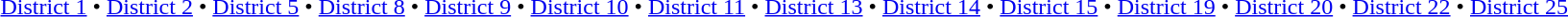<table id=toc class=toc summary=Contents>
<tr>
<td align=center><br><a href='#'>District 1</a> • <a href='#'>District 2</a> • <a href='#'>District 5</a> • <a href='#'>District 8</a> • <a href='#'>District 9</a> • <a href='#'>District 10</a> • <a href='#'>District 11</a> • <a href='#'>District 13</a> • <a href='#'>District 14</a> • <a href='#'>District 15</a> • <a href='#'>District 19</a> • <a href='#'>District 20</a> • <a href='#'>District 22</a> • <a href='#'>District 25</a></td>
</tr>
</table>
